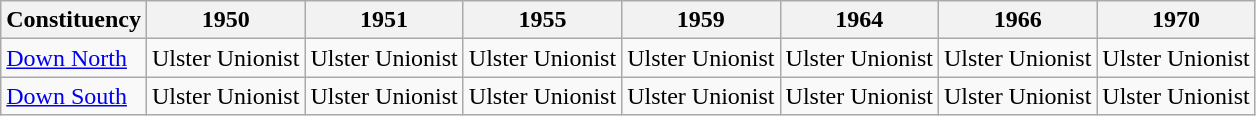<table class="wikitable sortable">
<tr>
<th>Constituency</th>
<th>1950</th>
<th>1951</th>
<th>1955</th>
<th>1959</th>
<th>1964</th>
<th>1966</th>
<th>1970</th>
</tr>
<tr>
<td><a href='#'>Down North</a></td>
<td bgcolor=>Ulster Unionist</td>
<td bgcolor=>Ulster Unionist</td>
<td bgcolor=>Ulster Unionist</td>
<td bgcolor=>Ulster Unionist</td>
<td bgcolor=>Ulster Unionist</td>
<td bgcolor=>Ulster Unionist</td>
<td bgcolor=>Ulster Unionist</td>
</tr>
<tr>
<td><a href='#'>Down South</a></td>
<td bgcolor=>Ulster Unionist</td>
<td bgcolor=>Ulster Unionist</td>
<td bgcolor=>Ulster Unionist</td>
<td bgcolor=>Ulster Unionist</td>
<td bgcolor=>Ulster Unionist</td>
<td bgcolor=>Ulster Unionist</td>
<td bgcolor=>Ulster Unionist</td>
</tr>
</table>
